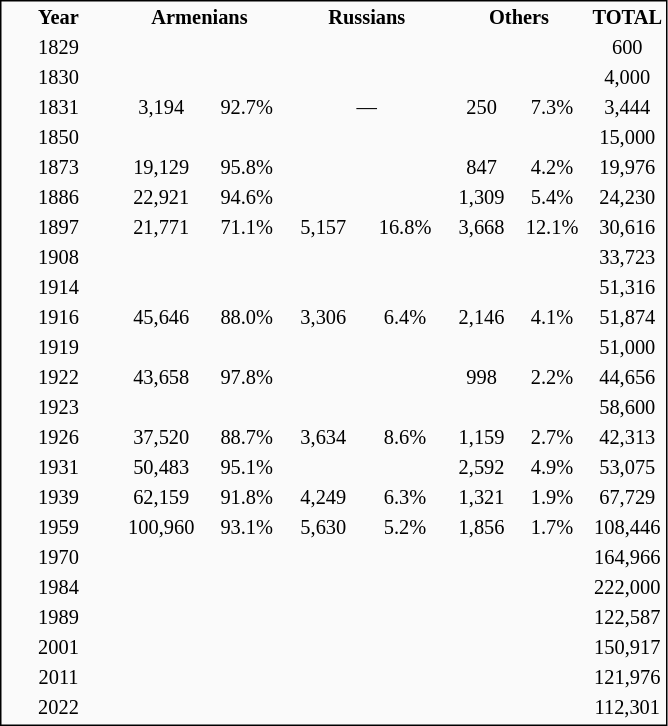<table class="floatright" style="text-align:center; font-size:85%; border:1px solid black; background:#fafafa">
<tr>
<th scope="col" style="width:70px;">Year</th>
<th scope="col" colspan=2 style="width:110px;">Armenians</th>
<th scope="col" colspan=2 style="width:105px;">Russians</th>
<th scope="col" colspan=2 style="width:90px;">Others</th>
<th scope="col" style="width:70">TOTAL</th>
</tr>
<tr>
<td>1829</td>
<td colspan="2"></td>
<td colspan="2"></td>
<td colspan="2"></td>
<td style="text-align:center;">600</td>
</tr>
<tr>
<td>1830</td>
<td colspan="2"></td>
<td colspan="2"></td>
<td colspan="2"></td>
<td style="text-align:center;">4,000</td>
</tr>
<tr>
<td>1831</td>
<td style="text-align:center;">3,194</td>
<td style="text-align:center;">92.7%</td>
<td colspan="2" style="text-align:center;">—</td>
<td style="text-align:center;">250</td>
<td>7.3%</td>
<td style="text-align:center;">3,444</td>
</tr>
<tr>
<td>1850</td>
<td colspan="2"></td>
<td colspan="2"></td>
<td colspan="2"></td>
<td style="text-align:center;">15,000</td>
</tr>
<tr>
<td>1873</td>
<td style="text-align:center;">19,129</td>
<td style="text-align:center;">95.8%</td>
<td colspan="2"></td>
<td style="text-align:center;">847</td>
<td style="text-align:center;">4.2%</td>
<td style="text-align:center;">19,976</td>
</tr>
<tr>
<td>1886</td>
<td style="text-align:center;">22,921</td>
<td style="text-align:center;">94.6%</td>
<td colspan="2"></td>
<td style="text-align:center;">1,309</td>
<td style="text-align:center;">5.4%</td>
<td style="text-align:center;">24,230</td>
</tr>
<tr>
<td>1897</td>
<td style="text-align:center;">21,771</td>
<td style="text-align:center;">71.1%</td>
<td style="text-align:center;">5,157</td>
<td style="text-align:center;">16.8%</td>
<td style="text-align:center;">3,668</td>
<td style="text-align:center;">12.1%</td>
<td style="text-align:center;">30,616</td>
</tr>
<tr>
<td>1908</td>
<td colspan="2"></td>
<td colspan="2"></td>
<td colspan="2"></td>
<td style="text-align:center;">33,723</td>
</tr>
<tr>
<td>1914</td>
<td colspan="2"></td>
<td colspan="2"></td>
<td colspan="2"></td>
<td style="text-align:center;">51,316</td>
</tr>
<tr>
<td>1916</td>
<td style="text-align:center;">45,646</td>
<td style="text-align:center;">88.0%</td>
<td style="text-align:center;">3,306</td>
<td style="text-align:center;">6.4%</td>
<td style="text-align:center;">2,146</td>
<td style="text-align:center;">4.1%</td>
<td style="text-align:center;">51,874</td>
</tr>
<tr>
<td>1919</td>
<td colspan="2"></td>
<td colspan="2"></td>
<td colspan="2"></td>
<td style="text-align:center;">51,000</td>
</tr>
<tr>
<td>1922</td>
<td style="text-align:center;">43,658</td>
<td style="text-align:center;">97.8%</td>
<td colspan="2"></td>
<td style="text-align:center;">998</td>
<td style="text-align:center;">2.2%</td>
<td style="text-align:center;">44,656</td>
</tr>
<tr>
<td>1923</td>
<td colspan="2"></td>
<td colspan="2"></td>
<td colspan="2"></td>
<td style="text-align:center;">58,600</td>
</tr>
<tr>
<td>1926</td>
<td style="text-align:center;">37,520</td>
<td style="text-align:center;">88.7%</td>
<td style="text-align:center;">3,634</td>
<td style="text-align:center;">8.6%</td>
<td style="text-align:center;">1,159</td>
<td style="text-align:center;">2.7%</td>
<td style="text-align:center;">42,313</td>
</tr>
<tr>
<td>1931</td>
<td style="text-align:center;">50,483</td>
<td style="text-align:center;">95.1%</td>
<td colspan="2"></td>
<td style="text-align:center;">2,592</td>
<td style="text-align:center;">4.9%</td>
<td style="text-align:center;">53,075</td>
</tr>
<tr>
<td>1939</td>
<td style="text-align:center;">62,159</td>
<td style="text-align:center;">91.8%</td>
<td style="text-align:center;">4,249</td>
<td style="text-align:center;">6.3%</td>
<td style="text-align:center;">1,321</td>
<td style="text-align:center;">1.9%</td>
<td style="text-align:center;">67,729</td>
</tr>
<tr>
<td>1959</td>
<td style="text-align:center;">100,960</td>
<td style="text-align:center;">93.1%</td>
<td style="text-align:center;">5,630</td>
<td style="text-align:center;">5.2%</td>
<td style="text-align:center;">1,856</td>
<td style="text-align:center;">1.7%</td>
<td style="text-align:center;">108,446</td>
</tr>
<tr>
<td>1970</td>
<td colspan="2"></td>
<td colspan="2"></td>
<td colspan="2"></td>
<td style="text-align:center;">164,966</td>
</tr>
<tr>
<td>1984</td>
<td colspan="2"></td>
<td colspan="2"></td>
<td colspan="2"></td>
<td style="text-align:center;">222,000</td>
</tr>
<tr>
<td>1989</td>
<td colspan="2"></td>
<td colspan="2"></td>
<td colspan="2"></td>
<td style="text-align:center;">122,587</td>
</tr>
<tr>
<td>2001</td>
<td colspan="2"></td>
<td colspan="2"></td>
<td colspan="2"></td>
<td style="text-align:center;">150,917</td>
</tr>
<tr>
<td>2011</td>
<td colspan="2"></td>
<td colspan="2"></td>
<td colspan="2"></td>
<td style="text-align:center;">121,976</td>
</tr>
<tr>
<td>2022</td>
<td colspan="2"></td>
<td colspan="2"></td>
<td colspan="2"></td>
<td style="text-align:center;">112,301</td>
</tr>
</table>
